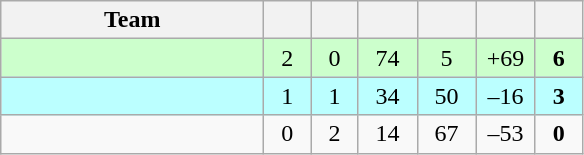<table class="wikitable" style="text-align:center;">
<tr>
<th style="width:10.5em;">Team</th>
<th style="width:1.5em;"></th>
<th style="width:1.5em;"></th>
<th style="width:2.0em;"></th>
<th style="width:2.0em;"></th>
<th style="width:2.0em;"></th>
<th style="width:1.5em;"></th>
</tr>
<tr bgcolor=#cfc>
<td align="left"></td>
<td>2</td>
<td>0</td>
<td>74</td>
<td>5</td>
<td>+69</td>
<td><strong>6</strong></td>
</tr>
<tr bgcolor=#bff>
<td align="left"></td>
<td>1</td>
<td>1</td>
<td>34</td>
<td>50</td>
<td>–16</td>
<td><strong>3</strong></td>
</tr>
<tr>
<td align="left"></td>
<td>0</td>
<td>2</td>
<td>14</td>
<td>67</td>
<td>–53</td>
<td><strong>0</strong></td>
</tr>
</table>
